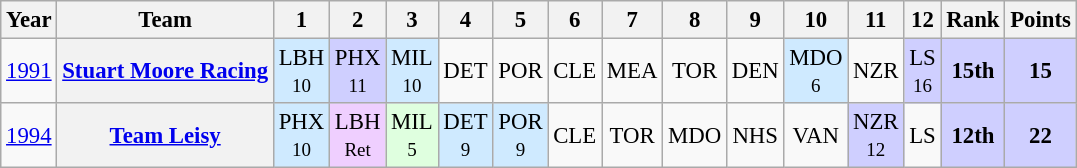<table class="wikitable" style="text-align:center; font-size:95%">
<tr>
<th>Year</th>
<th>Team</th>
<th>1</th>
<th>2</th>
<th>3</th>
<th>4</th>
<th>5</th>
<th>6</th>
<th>7</th>
<th>8</th>
<th>9</th>
<th>10</th>
<th>11</th>
<th>12</th>
<th>Rank</th>
<th>Points</th>
</tr>
<tr>
<td><a href='#'>1991</a></td>
<th><a href='#'>Stuart Moore Racing</a></th>
<td style="background:#CFEAFF;">LBH<br><small>10</small></td>
<td style="background:#CFCFFF;">PHX<br><small>11</small></td>
<td style="background:#CFEAFF;">MIL<br><small>10</small></td>
<td>DET<br><small></small></td>
<td>POR<br><small></small></td>
<td>CLE<br><small></small></td>
<td>MEA<br><small></small></td>
<td>TOR<br><small></small></td>
<td>DEN<br><small></small></td>
<td style="background:#CFEAFF;">MDO<br><small>6</small></td>
<td>NZR<br><small></small></td>
<td style="background:#CFCFFF;">LS<br><small>16</small></td>
<th style="background:#CFCFFF;"><strong>15th</strong></th>
<th style="background:#CFCFFF;"><strong>15</strong></th>
</tr>
<tr>
<td><a href='#'>1994</a></td>
<th><a href='#'>Team Leisy</a></th>
<td style="background:#CFEAFF;">PHX<br><small>10</small></td>
<td style="background:#EFCFFF;">LBH<br><small>Ret</small></td>
<td style="background:#DFFFDF;">MIL<br><small>5</small></td>
<td style="background:#CFEAFF;">DET<br><small>9</small></td>
<td style="background:#CFEAFF;">POR<br><small>9</small></td>
<td>CLE<br><small></small></td>
<td>TOR<br><small></small></td>
<td>MDO<br><small></small></td>
<td>NHS<br><small></small></td>
<td>VAN<br><small></small></td>
<td style="background:#CFCFFF;">NZR<br><small>12</small></td>
<td>LS<br><small></small></td>
<th style="background:#CFCFFF;"><strong>12th</strong></th>
<th style="background:#CFCFFF;"><strong>22</strong></th>
</tr>
</table>
